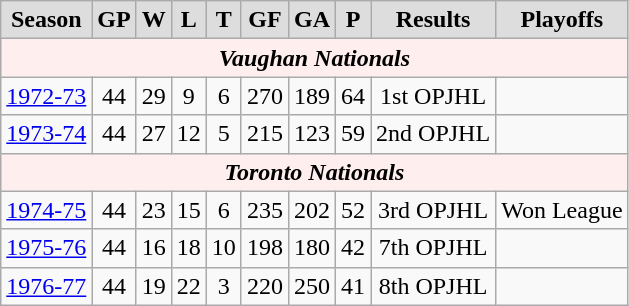<table class="wikitable">
<tr align="center"  bgcolor="#dddddd">
<td><strong>Season</strong></td>
<td><strong>GP</strong></td>
<td><strong>W</strong></td>
<td><strong>L</strong></td>
<td><strong>T</strong></td>
<td><strong>GF</strong></td>
<td><strong>GA</strong></td>
<td><strong>P</strong></td>
<td><strong>Results</strong></td>
<td><strong>Playoffs</strong></td>
</tr>
<tr align="center"  bgcolor="#ffeeee">
<td colspan="11"><strong><em>Vaughan Nationals</em></strong></td>
</tr>
<tr align="center">
<td><a href='#'>1972-73</a></td>
<td>44</td>
<td>29</td>
<td>9</td>
<td>6</td>
<td>270</td>
<td>189</td>
<td>64</td>
<td>1st OPJHL</td>
<td></td>
</tr>
<tr align="center">
<td><a href='#'>1973-74</a></td>
<td>44</td>
<td>27</td>
<td>12</td>
<td>5</td>
<td>215</td>
<td>123</td>
<td>59</td>
<td>2nd OPJHL</td>
<td></td>
</tr>
<tr align="center"  bgcolor="#ffeeee">
<td colspan="11"><strong><em>Toronto Nationals</em></strong></td>
</tr>
<tr align="center">
<td><a href='#'>1974-75</a></td>
<td>44</td>
<td>23</td>
<td>15</td>
<td>6</td>
<td>235</td>
<td>202</td>
<td>52</td>
<td>3rd OPJHL</td>
<td>Won League</td>
</tr>
<tr align="center">
<td><a href='#'>1975-76</a></td>
<td>44</td>
<td>16</td>
<td>18</td>
<td>10</td>
<td>198</td>
<td>180</td>
<td>42</td>
<td>7th OPJHL</td>
<td></td>
</tr>
<tr align="center">
<td><a href='#'>1976-77</a></td>
<td>44</td>
<td>19</td>
<td>22</td>
<td>3</td>
<td>220</td>
<td>250</td>
<td>41</td>
<td>8th OPJHL</td>
<td></td>
</tr>
</table>
